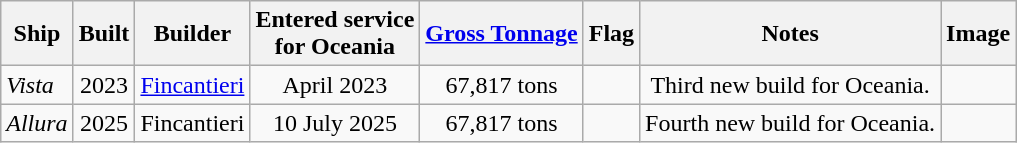<table class="wikitable">
<tr>
<th>Ship</th>
<th>Built</th>
<th>Builder</th>
<th>Entered service<br>for Oceania</th>
<th><a href='#'>Gross Tonnage</a></th>
<th>Flag</th>
<th>Notes</th>
<th>Image</th>
</tr>
<tr>
<td><em>Vista</em></td>
<td align="Center">2023</td>
<td align="Center"><a href='#'>Fincantieri</a></td>
<td align="Center">April 2023</td>
<td align="Center">67,817 tons</td>
<td align="Center"></td>
<td align="Center">Third new build for Oceania.</td>
<td></td>
</tr>
<tr>
<td><em>Allura</em></td>
<td align="Center">2025</td>
<td align="Center">Fincantieri</td>
<td align="Center">10 July 2025</td>
<td align="Center">67,817 tons</td>
<td align="Center"></td>
<td align="Center">Fourth new build for Oceania.</td>
<td></td>
</tr>
</table>
